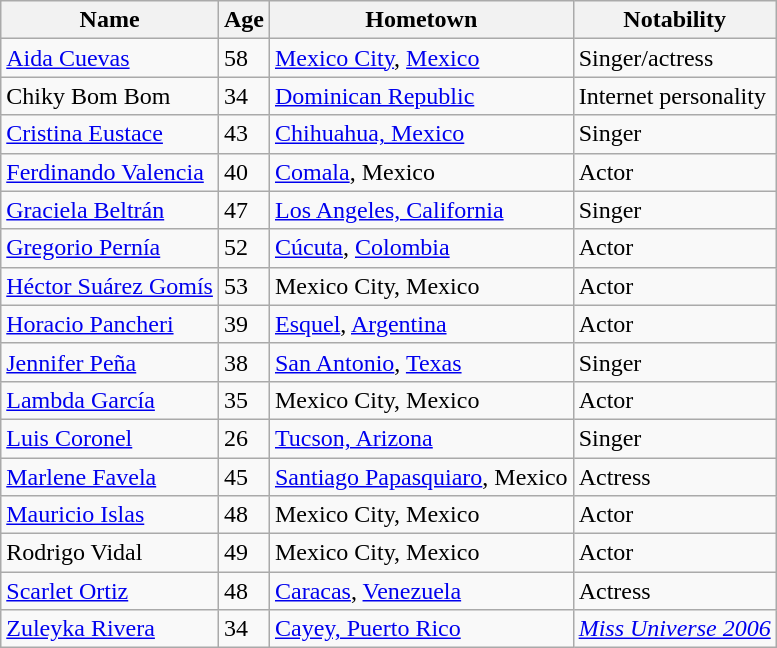<table class="wikitable sortable">
<tr>
<th>Name</th>
<th>Age</th>
<th>Hometown</th>
<th>Notability</th>
</tr>
<tr>
<td><a href='#'>Aida Cuevas</a></td>
<td>58</td>
<td><a href='#'>Mexico City</a>, <a href='#'>Mexico</a></td>
<td>Singer/actress</td>
</tr>
<tr>
<td>Chiky Bom Bom</td>
<td>34</td>
<td><a href='#'>Dominican Republic</a></td>
<td>Internet personality</td>
</tr>
<tr>
<td><a href='#'>Cristina Eustace</a></td>
<td>43</td>
<td><a href='#'>Chihuahua, Mexico</a></td>
<td>Singer</td>
</tr>
<tr>
<td><a href='#'>Ferdinando Valencia</a></td>
<td>40</td>
<td><a href='#'>Comala</a>, Mexico</td>
<td>Actor</td>
</tr>
<tr>
<td><a href='#'>Graciela Beltrán</a></td>
<td>47</td>
<td><a href='#'>Los Angeles, California</a></td>
<td>Singer</td>
</tr>
<tr>
<td><a href='#'>Gregorio Pernía</a></td>
<td>52</td>
<td><a href='#'>Cúcuta</a>, <a href='#'>Colombia</a></td>
<td>Actor</td>
</tr>
<tr>
<td><a href='#'>Héctor Suárez Gomís</a></td>
<td>53</td>
<td>Mexico City, Mexico</td>
<td>Actor</td>
</tr>
<tr>
<td><a href='#'>Horacio Pancheri</a></td>
<td>39</td>
<td><a href='#'>Esquel</a>, <a href='#'>Argentina</a></td>
<td>Actor</td>
</tr>
<tr>
<td><a href='#'>Jennifer Peña</a></td>
<td>38</td>
<td><a href='#'>San Antonio</a>, <a href='#'>Texas</a></td>
<td>Singer</td>
</tr>
<tr>
<td><a href='#'>Lambda García</a></td>
<td>35</td>
<td>Mexico City, Mexico</td>
<td>Actor</td>
</tr>
<tr>
<td><a href='#'>Luis Coronel</a></td>
<td>26</td>
<td><a href='#'>Tucson, Arizona</a></td>
<td>Singer</td>
</tr>
<tr>
<td><a href='#'>Marlene Favela</a></td>
<td>45</td>
<td><a href='#'>Santiago Papasquiaro</a>, Mexico</td>
<td>Actress</td>
</tr>
<tr>
<td><a href='#'>Mauricio Islas</a></td>
<td>48</td>
<td>Mexico City, Mexico</td>
<td>Actor</td>
</tr>
<tr>
<td>Rodrigo Vidal</td>
<td>49</td>
<td>Mexico City, Mexico</td>
<td>Actor</td>
</tr>
<tr>
<td><a href='#'>Scarlet Ortiz</a></td>
<td>48</td>
<td><a href='#'>Caracas</a>, <a href='#'>Venezuela</a></td>
<td>Actress</td>
</tr>
<tr>
<td><a href='#'>Zuleyka Rivera</a></td>
<td>34</td>
<td><a href='#'>Cayey, Puerto Rico</a></td>
<td><em><a href='#'>Miss Universe 2006</a></em></td>
</tr>
</table>
